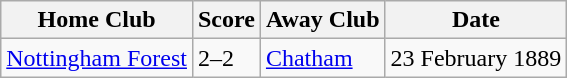<table class="wikitable">
<tr>
<th>Home Club</th>
<th>Score</th>
<th>Away Club</th>
<th>Date</th>
</tr>
<tr>
<td><a href='#'>Nottingham Forest</a></td>
<td>2–2</td>
<td><a href='#'>Chatham</a></td>
<td>23 February 1889</td>
</tr>
</table>
